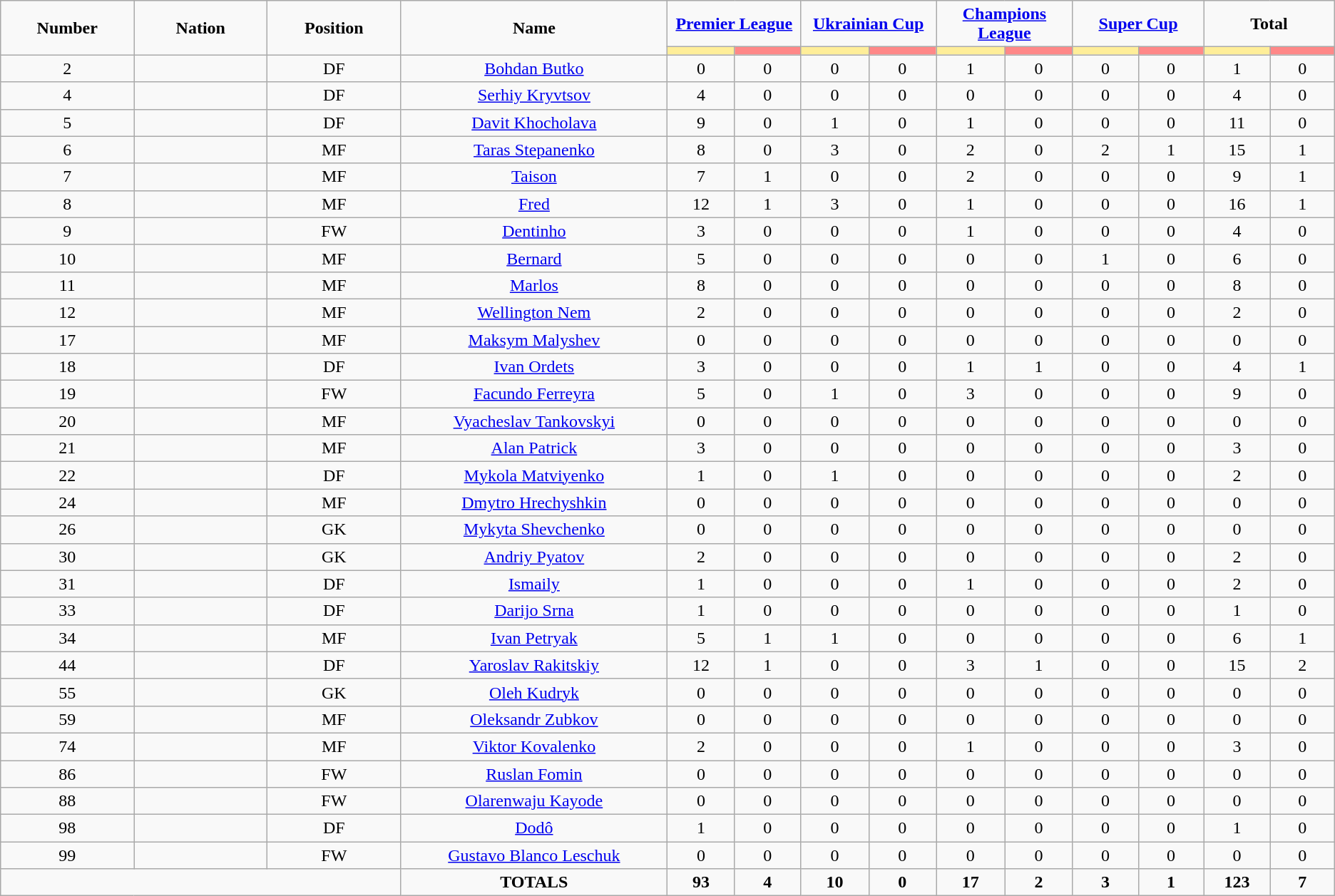<table class="wikitable" style="font-size: 100%; text-align: center;">
<tr>
<td rowspan="2" width="10%" align="center"><strong>Number</strong></td>
<td rowspan="2" width="10%" align="center"><strong>Nation</strong></td>
<td rowspan="2" width="10%" align="center"><strong>Position</strong></td>
<td rowspan="2" width="20%" align="center"><strong>Name</strong></td>
<td colspan="2" align="center"><strong><a href='#'>Premier League</a></strong></td>
<td colspan="2" align="center"><strong><a href='#'>Ukrainian Cup</a></strong></td>
<td colspan="2" align="center"><strong><a href='#'>Champions League</a></strong></td>
<td colspan="2" align="center"><strong><a href='#'>Super Cup</a></strong></td>
<td colspan="2" align="center"><strong>Total</strong></td>
</tr>
<tr>
<th width=60 style="background: #FFEE99"></th>
<th width=60 style="background: #FF8888"></th>
<th width=60 style="background: #FFEE99"></th>
<th width=60 style="background: #FF8888"></th>
<th width=60 style="background: #FFEE99"></th>
<th width=60 style="background: #FF8888"></th>
<th width=60 style="background: #FFEE99"></th>
<th width=60 style="background: #FF8888"></th>
<th width=60 style="background: #FFEE99"></th>
<th width=60 style="background: #FF8888"></th>
</tr>
<tr>
<td>2</td>
<td></td>
<td>DF</td>
<td><a href='#'>Bohdan Butko</a></td>
<td>0</td>
<td>0</td>
<td>0</td>
<td>0</td>
<td>1</td>
<td>0</td>
<td>0</td>
<td>0</td>
<td>1</td>
<td>0</td>
</tr>
<tr>
<td>4</td>
<td></td>
<td>DF</td>
<td><a href='#'>Serhiy Kryvtsov</a></td>
<td>4</td>
<td>0</td>
<td>0</td>
<td>0</td>
<td>0</td>
<td>0</td>
<td>0</td>
<td>0</td>
<td>4</td>
<td>0</td>
</tr>
<tr>
<td>5</td>
<td></td>
<td>DF</td>
<td><a href='#'>Davit Khocholava</a></td>
<td>9</td>
<td>0</td>
<td>1</td>
<td>0</td>
<td>1</td>
<td>0</td>
<td>0</td>
<td>0</td>
<td>11</td>
<td>0</td>
</tr>
<tr>
<td>6</td>
<td></td>
<td>MF</td>
<td><a href='#'>Taras Stepanenko</a></td>
<td>8</td>
<td>0</td>
<td>3</td>
<td>0</td>
<td>2</td>
<td>0</td>
<td>2</td>
<td>1</td>
<td>15</td>
<td>1</td>
</tr>
<tr>
<td>7</td>
<td></td>
<td>MF</td>
<td><a href='#'>Taison</a></td>
<td>7</td>
<td>1</td>
<td>0</td>
<td>0</td>
<td>2</td>
<td>0</td>
<td>0</td>
<td>0</td>
<td>9</td>
<td>1</td>
</tr>
<tr>
<td>8</td>
<td></td>
<td>MF</td>
<td><a href='#'>Fred</a></td>
<td>12</td>
<td>1</td>
<td>3</td>
<td>0</td>
<td>1</td>
<td>0</td>
<td>0</td>
<td>0</td>
<td>16</td>
<td>1</td>
</tr>
<tr>
<td>9</td>
<td></td>
<td>FW</td>
<td><a href='#'>Dentinho</a></td>
<td>3</td>
<td>0</td>
<td>0</td>
<td>0</td>
<td>1</td>
<td>0</td>
<td>0</td>
<td>0</td>
<td>4</td>
<td>0</td>
</tr>
<tr>
<td>10</td>
<td></td>
<td>MF</td>
<td><a href='#'>Bernard</a></td>
<td>5</td>
<td>0</td>
<td>0</td>
<td>0</td>
<td>0</td>
<td>0</td>
<td>1</td>
<td>0</td>
<td>6</td>
<td>0</td>
</tr>
<tr>
<td>11</td>
<td></td>
<td>MF</td>
<td><a href='#'>Marlos</a></td>
<td>8</td>
<td>0</td>
<td>0</td>
<td>0</td>
<td>0</td>
<td>0</td>
<td>0</td>
<td>0</td>
<td>8</td>
<td>0</td>
</tr>
<tr>
<td>12</td>
<td></td>
<td>MF</td>
<td><a href='#'>Wellington Nem</a></td>
<td>2</td>
<td>0</td>
<td>0</td>
<td>0</td>
<td>0</td>
<td>0</td>
<td>0</td>
<td>0</td>
<td>2</td>
<td>0</td>
</tr>
<tr>
<td>17</td>
<td></td>
<td>MF</td>
<td><a href='#'>Maksym Malyshev</a></td>
<td>0</td>
<td>0</td>
<td>0</td>
<td>0</td>
<td>0</td>
<td>0</td>
<td>0</td>
<td>0</td>
<td>0</td>
<td>0</td>
</tr>
<tr>
<td>18</td>
<td></td>
<td>DF</td>
<td><a href='#'>Ivan Ordets</a></td>
<td>3</td>
<td>0</td>
<td>0</td>
<td>0</td>
<td>1</td>
<td>1</td>
<td>0</td>
<td>0</td>
<td>4</td>
<td>1</td>
</tr>
<tr>
<td>19</td>
<td></td>
<td>FW</td>
<td><a href='#'>Facundo Ferreyra</a></td>
<td>5</td>
<td>0</td>
<td>1</td>
<td>0</td>
<td>3</td>
<td>0</td>
<td>0</td>
<td>0</td>
<td>9</td>
<td>0</td>
</tr>
<tr>
<td>20</td>
<td></td>
<td>MF</td>
<td><a href='#'>Vyacheslav Tankovskyi</a></td>
<td>0</td>
<td>0</td>
<td>0</td>
<td>0</td>
<td>0</td>
<td>0</td>
<td>0</td>
<td>0</td>
<td>0</td>
<td>0</td>
</tr>
<tr>
<td>21</td>
<td></td>
<td>MF</td>
<td><a href='#'>Alan Patrick</a></td>
<td>3</td>
<td>0</td>
<td>0</td>
<td>0</td>
<td>0</td>
<td>0</td>
<td>0</td>
<td>0</td>
<td>3</td>
<td>0</td>
</tr>
<tr>
<td>22</td>
<td></td>
<td>DF</td>
<td><a href='#'>Mykola Matviyenko</a></td>
<td>1</td>
<td>0</td>
<td>1</td>
<td>0</td>
<td>0</td>
<td>0</td>
<td>0</td>
<td>0</td>
<td>2</td>
<td>0</td>
</tr>
<tr>
<td>24</td>
<td></td>
<td>MF</td>
<td><a href='#'>Dmytro Hrechyshkin</a></td>
<td>0</td>
<td>0</td>
<td>0</td>
<td>0</td>
<td>0</td>
<td>0</td>
<td>0</td>
<td>0</td>
<td>0</td>
<td>0</td>
</tr>
<tr>
<td>26</td>
<td></td>
<td>GK</td>
<td><a href='#'>Mykyta Shevchenko</a></td>
<td>0</td>
<td>0</td>
<td>0</td>
<td>0</td>
<td>0</td>
<td>0</td>
<td>0</td>
<td>0</td>
<td>0</td>
<td>0</td>
</tr>
<tr>
<td>30</td>
<td></td>
<td>GK</td>
<td><a href='#'>Andriy Pyatov</a></td>
<td>2</td>
<td>0</td>
<td>0</td>
<td>0</td>
<td>0</td>
<td>0</td>
<td>0</td>
<td>0</td>
<td>2</td>
<td>0</td>
</tr>
<tr>
<td>31</td>
<td></td>
<td>DF</td>
<td><a href='#'>Ismaily</a></td>
<td>1</td>
<td>0</td>
<td>0</td>
<td>0</td>
<td>1</td>
<td>0</td>
<td>0</td>
<td>0</td>
<td>2</td>
<td>0</td>
</tr>
<tr>
<td>33</td>
<td></td>
<td>DF</td>
<td><a href='#'>Darijo Srna</a></td>
<td>1</td>
<td>0</td>
<td>0</td>
<td>0</td>
<td>0</td>
<td>0</td>
<td>0</td>
<td>0</td>
<td>1</td>
<td>0</td>
</tr>
<tr>
<td>34</td>
<td></td>
<td>MF</td>
<td><a href='#'>Ivan Petryak</a></td>
<td>5</td>
<td>1</td>
<td>1</td>
<td>0</td>
<td>0</td>
<td>0</td>
<td>0</td>
<td>0</td>
<td>6</td>
<td>1</td>
</tr>
<tr>
<td>44</td>
<td></td>
<td>DF</td>
<td><a href='#'>Yaroslav Rakitskiy</a></td>
<td>12</td>
<td>1</td>
<td>0</td>
<td>0</td>
<td>3</td>
<td>1</td>
<td>0</td>
<td>0</td>
<td>15</td>
<td>2</td>
</tr>
<tr>
<td>55</td>
<td></td>
<td>GK</td>
<td><a href='#'>Oleh Kudryk</a></td>
<td>0</td>
<td>0</td>
<td>0</td>
<td>0</td>
<td>0</td>
<td>0</td>
<td>0</td>
<td>0</td>
<td>0</td>
<td>0</td>
</tr>
<tr>
<td>59</td>
<td></td>
<td>MF</td>
<td><a href='#'>Oleksandr Zubkov</a></td>
<td>0</td>
<td>0</td>
<td>0</td>
<td>0</td>
<td>0</td>
<td>0</td>
<td>0</td>
<td>0</td>
<td>0</td>
<td>0</td>
</tr>
<tr>
<td>74</td>
<td></td>
<td>MF</td>
<td><a href='#'>Viktor Kovalenko</a></td>
<td>2</td>
<td>0</td>
<td>0</td>
<td>0</td>
<td>1</td>
<td>0</td>
<td>0</td>
<td>0</td>
<td>3</td>
<td>0</td>
</tr>
<tr>
<td>86</td>
<td></td>
<td>FW</td>
<td><a href='#'>Ruslan Fomin</a></td>
<td>0</td>
<td>0</td>
<td>0</td>
<td>0</td>
<td>0</td>
<td>0</td>
<td>0</td>
<td>0</td>
<td>0</td>
<td>0</td>
</tr>
<tr>
<td>88</td>
<td></td>
<td>FW</td>
<td><a href='#'>Olarenwaju Kayode</a></td>
<td>0</td>
<td>0</td>
<td>0</td>
<td>0</td>
<td>0</td>
<td>0</td>
<td>0</td>
<td>0</td>
<td>0</td>
<td>0</td>
</tr>
<tr>
<td>98</td>
<td></td>
<td>DF</td>
<td><a href='#'>Dodô</a></td>
<td>1</td>
<td>0</td>
<td>0</td>
<td>0</td>
<td>0</td>
<td>0</td>
<td>0</td>
<td>0</td>
<td>1</td>
<td>0</td>
</tr>
<tr>
<td>99</td>
<td></td>
<td>FW</td>
<td><a href='#'>Gustavo Blanco Leschuk</a></td>
<td>0</td>
<td>0</td>
<td>0</td>
<td>0</td>
<td>0</td>
<td>0</td>
<td>0</td>
<td>0</td>
<td>0</td>
<td>0</td>
</tr>
<tr>
<td colspan="3"></td>
<td><strong>TOTALS</strong></td>
<td><strong>93</strong></td>
<td><strong>4</strong></td>
<td><strong>10</strong></td>
<td><strong>0</strong></td>
<td><strong>17</strong></td>
<td><strong>2</strong></td>
<td><strong>3</strong></td>
<td><strong>1</strong></td>
<td><strong>123</strong></td>
<td><strong>7</strong></td>
</tr>
</table>
